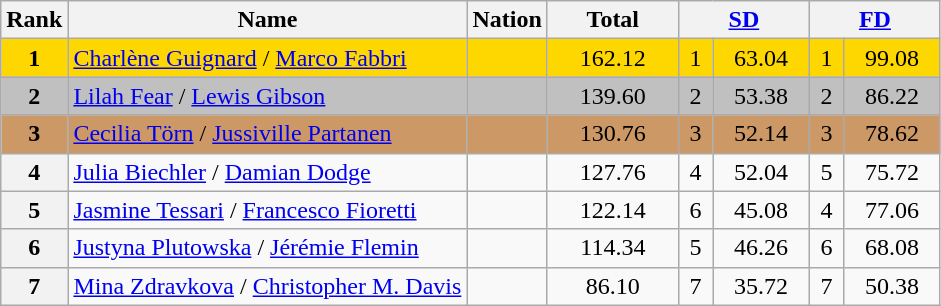<table class="wikitable sortable">
<tr>
<th>Rank</th>
<th>Name</th>
<th>Nation</th>
<th width="80px">Total</th>
<th colspan="2" width="80px"><a href='#'>SD</a></th>
<th colspan="2" width="80px"><a href='#'>FD</a></th>
</tr>
<tr bgcolor="gold">
<td align="center"><strong>1</strong></td>
<td><a href='#'>Charlène Guignard</a> / <a href='#'>Marco Fabbri</a></td>
<td></td>
<td align="center">162.12</td>
<td align="center">1</td>
<td align="center">63.04</td>
<td align="center">1</td>
<td align="center">99.08</td>
</tr>
<tr bgcolor="silver">
<td align="center"><strong>2</strong></td>
<td><a href='#'>Lilah Fear</a> / <a href='#'>Lewis Gibson</a></td>
<td></td>
<td align="center">139.60</td>
<td align="center">2</td>
<td align="center">53.38</td>
<td align="center">2</td>
<td align="center">86.22</td>
</tr>
<tr bgcolor="cc9966">
<td align="center"><strong>3</strong></td>
<td><a href='#'>Cecilia Törn</a> / <a href='#'>Jussiville Partanen</a></td>
<td></td>
<td align="center">130.76</td>
<td align="center">3</td>
<td align="center">52.14</td>
<td align="center">3</td>
<td align="center">78.62</td>
</tr>
<tr>
<th>4</th>
<td><a href='#'>Julia Biechler</a> / <a href='#'>Damian Dodge</a></td>
<td></td>
<td align="center">127.76</td>
<td align="center">4</td>
<td align="center">52.04</td>
<td align="center">5</td>
<td align="center">75.72</td>
</tr>
<tr>
<th>5</th>
<td><a href='#'>Jasmine Tessari</a> / <a href='#'>Francesco Fioretti</a></td>
<td></td>
<td align="center">122.14</td>
<td align="center">6</td>
<td align="center">45.08</td>
<td align="center">4</td>
<td align="center">77.06</td>
</tr>
<tr>
<th>6</th>
<td><a href='#'>Justyna Plutowska</a> / <a href='#'>Jérémie Flemin</a></td>
<td></td>
<td align="center">114.34</td>
<td align="center">5</td>
<td align="center">46.26</td>
<td align="center">6</td>
<td align="center">68.08</td>
</tr>
<tr>
<th>7</th>
<td><a href='#'>Mina Zdravkova</a> / <a href='#'>Christopher M. Davis</a></td>
<td></td>
<td align="center">86.10</td>
<td align="center">7</td>
<td align="center">35.72</td>
<td align="center">7</td>
<td align="center">50.38</td>
</tr>
</table>
